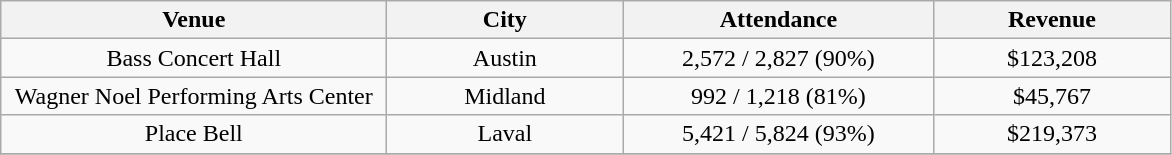<table class="wikitable" style="text-align:center">
<tr>
<th style="width:250px;">Venue</th>
<th style="width:150px;">City</th>
<th style="width:200px;">Attendance</th>
<th style="width:150px;">Revenue</th>
</tr>
<tr>
<td>Bass Concert Hall</td>
<td>Austin</td>
<td>2,572 / 2,827 (90%)</td>
<td>$123,208</td>
</tr>
<tr>
<td>Wagner Noel Performing Arts Center</td>
<td>Midland</td>
<td>992 / 1,218 (81%)</td>
<td>$45,767</td>
</tr>
<tr>
<td>Place Bell</td>
<td>Laval</td>
<td>5,421 / 5,824 (93%)</td>
<td>$219,373</td>
</tr>
<tr>
</tr>
</table>
